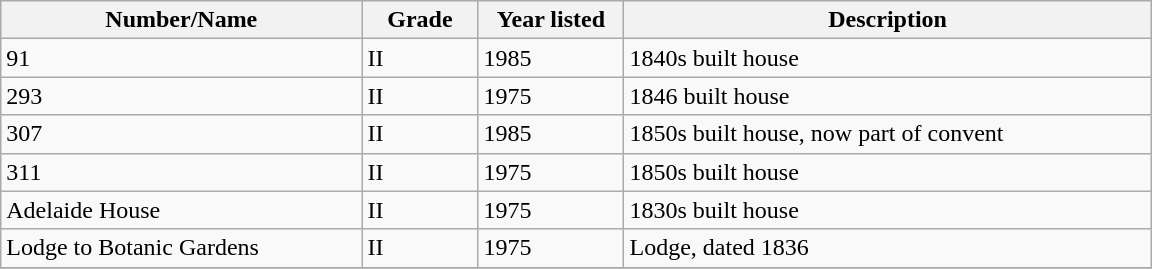<table class="wikitable sortable" style="width:768px">
<tr>
<th width="*">Number/Name</th>
<th width="70px">Grade</th>
<th width="90px">Year listed</th>
<th width="*">Description</th>
</tr>
<tr>
<td>91</td>
<td>II</td>
<td>1985</td>
<td>1840s built house</td>
</tr>
<tr>
<td>293</td>
<td>II</td>
<td>1975</td>
<td>1846 built house</td>
</tr>
<tr>
<td>307</td>
<td>II</td>
<td>1985</td>
<td>1850s built house, now part of convent</td>
</tr>
<tr>
<td>311</td>
<td>II</td>
<td>1975</td>
<td>1850s built house</td>
</tr>
<tr>
<td>Adelaide House</td>
<td>II</td>
<td>1975</td>
<td>1830s built house</td>
</tr>
<tr>
<td>Lodge to Botanic Gardens</td>
<td>II</td>
<td>1975</td>
<td>Lodge, dated 1836</td>
</tr>
<tr>
</tr>
</table>
